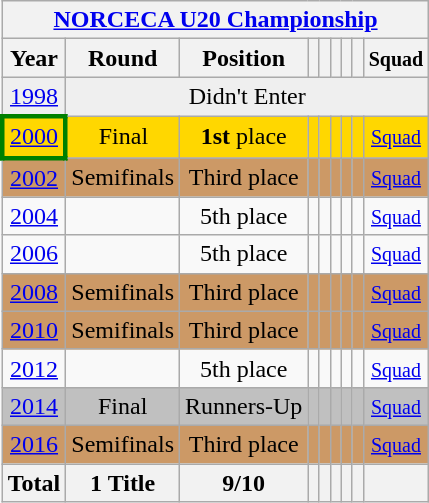<table class="wikitable" style="text-align: center;">
<tr>
<th colspan=9><a href='#'>NORCECA U20 Championship</a></th>
</tr>
<tr>
<th>Year</th>
<th>Round</th>
<th>Position</th>
<th></th>
<th></th>
<th></th>
<th></th>
<th></th>
<th><small>Squad</small></th>
</tr>
<tr bgcolor="efefef">
<td> <a href='#'>1998</a></td>
<td colspan=9>Didn't Enter</td>
</tr>
<tr bgcolor=gold>
<td style="border:3px solid green"> <a href='#'>2000</a></td>
<td>Final</td>
<td><strong>1st</strong> place</td>
<td></td>
<td></td>
<td></td>
<td></td>
<td></td>
<td><small><a href='#'>Squad</a></small></td>
</tr>
<tr bgcolor=cc9966>
<td> <a href='#'>2002</a></td>
<td>Semifinals</td>
<td>Third place</td>
<td></td>
<td></td>
<td></td>
<td></td>
<td></td>
<td><small><a href='#'>Squad</a></small></td>
</tr>
<tr>
<td> <a href='#'>2004</a></td>
<td></td>
<td>5th place</td>
<td></td>
<td></td>
<td></td>
<td></td>
<td></td>
<td><small><a href='#'>Squad</a></small></td>
</tr>
<tr>
<td> <a href='#'>2006</a></td>
<td></td>
<td>5th place</td>
<td></td>
<td></td>
<td></td>
<td></td>
<td></td>
<td><small><a href='#'>Squad</a></small></td>
</tr>
<tr bgcolor=cc9966>
<td> <a href='#'>2008</a></td>
<td>Semifinals</td>
<td>Third place</td>
<td></td>
<td></td>
<td></td>
<td></td>
<td></td>
<td><small><a href='#'>Squad</a></small></td>
</tr>
<tr bgcolor=cc9966>
<td> <a href='#'>2010</a></td>
<td>Semifinals</td>
<td>Third place</td>
<td></td>
<td></td>
<td></td>
<td></td>
<td></td>
<td><small><a href='#'>Squad</a></small></td>
</tr>
<tr>
<td> <a href='#'>2012</a></td>
<td></td>
<td>5th place</td>
<td></td>
<td></td>
<td></td>
<td></td>
<td></td>
<td><small><a href='#'>Squad</a></small></td>
</tr>
<tr bgcolor=silver>
<td> <a href='#'>2014</a></td>
<td>Final</td>
<td>Runners-Up</td>
<td></td>
<td></td>
<td></td>
<td></td>
<td></td>
<td><small><a href='#'>Squad</a></small></td>
</tr>
<tr bgcolor=cc9966>
<td> <a href='#'>2016</a></td>
<td>Semifinals</td>
<td>Third place</td>
<td></td>
<td></td>
<td></td>
<td></td>
<td></td>
<td><small> <a href='#'>Squad</a></small></td>
</tr>
<tr>
<th>Total</th>
<th>1 Title</th>
<th>9/10</th>
<th></th>
<th></th>
<th></th>
<th></th>
<th></th>
<th></th>
</tr>
</table>
